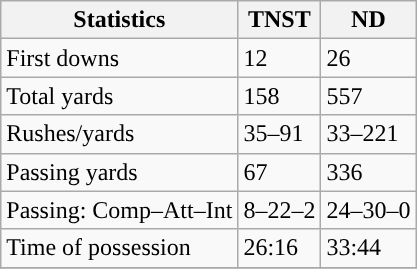<table class="wikitable" style="float: left;">
<tr>
<th>Statistics</th>
<th>TNST</th>
<th>ND</th>
</tr>
<tr>
<td>First downs</td>
<td>12</td>
<td>26</td>
</tr>
<tr>
<td>Total yards</td>
<td>158</td>
<td>557</td>
</tr>
<tr>
<td>Rushes/yards</td>
<td>35–91</td>
<td>33–221</td>
</tr>
<tr>
<td>Passing yards</td>
<td>67</td>
<td>336</td>
</tr>
<tr>
<td>Passing: Comp–Att–Int</td>
<td>8–22–2</td>
<td>24–30–0</td>
</tr>
<tr>
<td>Time of possession</td>
<td>26:16</td>
<td>33:44</td>
</tr>
<tr>
</tr>
</table>
